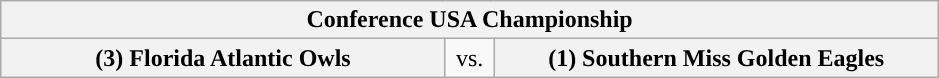<table class="wikitable">
<tr>
<th style="width: 604px;" colspan=3>Conference USA Championship</th>
</tr>
<tr>
<th style="width: 289px; ">(3) Florida Atlantic Owls</th>
<td style="width: 25px; text-align:center">vs.</td>
<th style="width: 289px; ">(1) Southern Miss Golden Eagles</th>
</tr>
</table>
